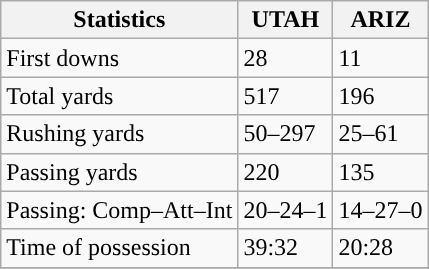<table class="wikitable" style="float: left;">
<tr>
<th>Statistics</th>
<th>UTAH</th>
<th>ARIZ</th>
</tr>
<tr>
<td>First downs</td>
<td>28</td>
<td>11</td>
</tr>
<tr>
<td>Total yards</td>
<td>517</td>
<td>196</td>
</tr>
<tr>
<td>Rushing yards</td>
<td>50–297</td>
<td>25–61</td>
</tr>
<tr>
<td>Passing yards</td>
<td>220</td>
<td>135</td>
</tr>
<tr>
<td>Passing: Comp–Att–Int</td>
<td>20–24–1</td>
<td>14–27–0</td>
</tr>
<tr>
<td>Time of possession</td>
<td>39:32</td>
<td>20:28</td>
</tr>
<tr>
</tr>
</table>
